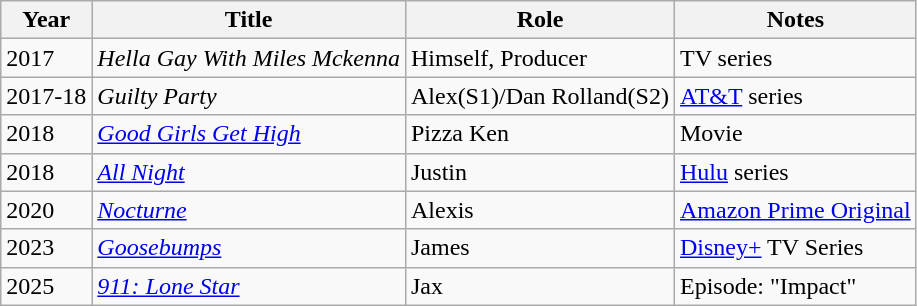<table class="wikitable">
<tr>
<th>Year</th>
<th>Title</th>
<th>Role</th>
<th>Notes</th>
</tr>
<tr>
<td>2017</td>
<td><em>Hella Gay With Miles Mckenna</em></td>
<td>Himself, Producer</td>
<td>TV series</td>
</tr>
<tr>
<td>2017-18</td>
<td><em>Guilty Party</em></td>
<td>Alex(S1)/Dan Rolland(S2)</td>
<td><a href='#'>AT&T</a> series</td>
</tr>
<tr>
<td>2018</td>
<td><em><a href='#'>Good Girls Get High</a></em></td>
<td>Pizza Ken</td>
<td>Movie</td>
</tr>
<tr>
<td>2018</td>
<td><em><a href='#'>All Night</a></em></td>
<td>Justin</td>
<td><a href='#'>Hulu</a> series</td>
</tr>
<tr>
<td>2020</td>
<td><em><a href='#'>Nocturne</a></em></td>
<td>Alexis</td>
<td><a href='#'>Amazon Prime Original</a></td>
</tr>
<tr>
<td>2023</td>
<td><a href='#'><em>Goosebumps</em></a></td>
<td>James</td>
<td><a href='#'>Disney+</a> TV Series</td>
</tr>
<tr>
<td>2025</td>
<td><em><a href='#'>911: Lone Star</a></em></td>
<td>Jax</td>
<td>Episode: "Impact"</td>
</tr>
</table>
